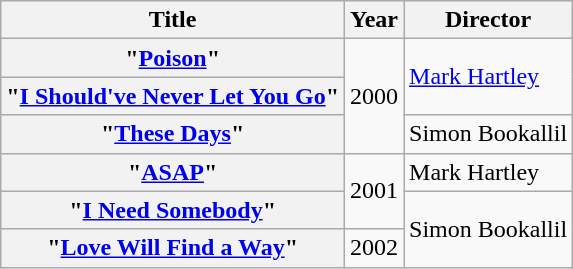<table class="wikitable plainrowheaders">
<tr>
<th scope="col">Title</th>
<th scope="col">Year</th>
<th scope="col">Director</th>
</tr>
<tr>
<th scope="row">"<a href='#'>Poison</a>"</th>
<td rowspan="3">2000</td>
<td rowspan="2"><a href='#'>Mark Hartley</a></td>
</tr>
<tr>
<th scope="row">"<a href='#'>I Should've Never Let You Go</a>"</th>
</tr>
<tr>
<th scope="row">"<a href='#'>These Days</a>"</th>
<td>Simon Bookallil</td>
</tr>
<tr>
<th scope="row">"<a href='#'>ASAP</a>"</th>
<td rowspan="2">2001</td>
<td>Mark Hartley</td>
</tr>
<tr>
<th scope="row">"<a href='#'>I Need Somebody</a>"</th>
<td rowspan="2">Simon Bookallil</td>
</tr>
<tr>
<th scope="row">"<a href='#'>Love Will Find a Way</a>"</th>
<td>2002</td>
</tr>
</table>
